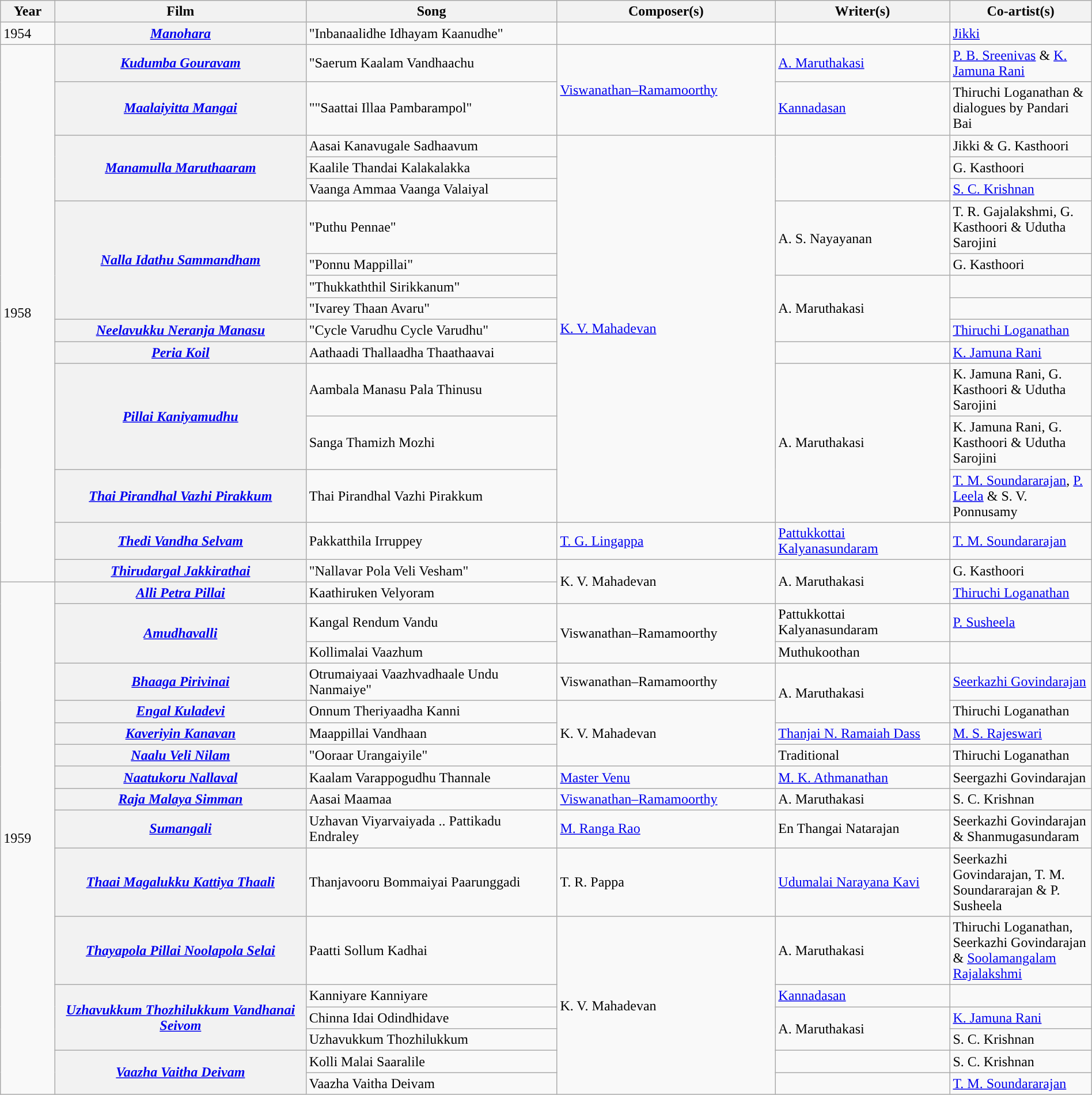<table class="wikitable plainrowheaders" width="100%" textcolor:#000;">
<tr style="background:#b0e0e66;">
<th scope="col" width=5%><strong>Year</strong></th>
<th scope="col" width=23%><strong>Film</strong></th>
<th scope="col" width=23%><strong>Song</strong></th>
<th scope="col" width=20%><strong>Composer(s)</strong></th>
<th scope="col" width=16%><strong>Writer(s)</strong></th>
<th scope="col" width=18%><strong>Co-artist(s)</strong></th>
</tr>
<tr>
<td>1954</td>
<th><em><a href='#'>Manohara</a></em></th>
<td>"Inbanaalidhe Idhayam Kaanudhe"</td>
<td></td>
<td></td>
<td><a href='#'>Jikki</a></td>
</tr>
<tr>
<td rowspan="16">1958</td>
<th><em><a href='#'>Kudumba Gouravam</a></em></th>
<td>"Saerum Kaalam Vandhaachu</td>
<td rowspan="2"><a href='#'>Viswanathan–Ramamoorthy</a></td>
<td><a href='#'>A. Maruthakasi</a></td>
<td><a href='#'>P. B. Sreenivas</a> & <a href='#'>K. Jamuna Rani</a></td>
</tr>
<tr>
<th><em><a href='#'>Maalaiyitta Mangai</a></em></th>
<td>""Saattai Illaa Pambarampol"</td>
<td><a href='#'>Kannadasan</a></td>
<td>Thiruchi Loganathan & dialogues by Pandari Bai</td>
</tr>
<tr>
<th rowspan="3"><em><a href='#'>Manamulla Maruthaaram</a></em></th>
<td>Aasai Kanavugale Sadhaavum</td>
<td rowspan="12"><a href='#'>K. V. Mahadevan</a></td>
<td rowspan="3"></td>
<td>Jikki & G. Kasthoori</td>
</tr>
<tr>
<td>Kaalile Thandai Kalakalakka</td>
<td>G. Kasthoori</td>
</tr>
<tr>
<td>Vaanga Ammaa Vaanga Valaiyal</td>
<td><a href='#'>S. C. Krishnan</a></td>
</tr>
<tr>
<th rowspan="4"><em><a href='#'>Nalla Idathu Sammandham</a></em></th>
<td>"Puthu Pennae"</td>
<td rowspan="2">A. S. Nayayanan</td>
<td>T. R. Gajalakshmi, G. Kasthoori & Udutha Sarojini</td>
</tr>
<tr>
<td>"Ponnu Mappillai"</td>
<td>G. Kasthoori</td>
</tr>
<tr>
<td>"Thukkaththil Sirikkanum"</td>
<td rowspan="3">A. Maruthakasi</td>
<td></td>
</tr>
<tr>
<td>"Ivarey Thaan Avaru"</td>
<td></td>
</tr>
<tr>
<th><em><a href='#'>Neelavukku Neranja Manasu</a></em></th>
<td>"Cycle Varudhu Cycle Varudhu"</td>
<td><a href='#'>Thiruchi Loganathan</a></td>
</tr>
<tr>
<th><em><a href='#'>Peria Koil</a></em></th>
<td>Aathaadi Thallaadha Thaathaavai</td>
<td></td>
<td><a href='#'>K. Jamuna Rani</a></td>
</tr>
<tr>
<th rowspan="2"><em><a href='#'>Pillai Kaniyamudhu</a></em></th>
<td>Aambala Manasu Pala Thinusu</td>
<td rowspan="3">A. Maruthakasi</td>
<td>K. Jamuna Rani, G. Kasthoori & Udutha Sarojini</td>
</tr>
<tr>
<td>Sanga Thamizh Mozhi</td>
<td>K. Jamuna Rani, G. Kasthoori & Udutha Sarojini</td>
</tr>
<tr>
<th><em><a href='#'>Thai Pirandhal Vazhi Pirakkum</a></em></th>
<td>Thai Pirandhal Vazhi Pirakkum</td>
<td><a href='#'>T. M. Soundararajan</a>, <a href='#'>P. Leela</a> & S. V. Ponnusamy</td>
</tr>
<tr>
<th><em><a href='#'>Thedi Vandha Selvam</a></em></th>
<td>Pakkatthila Irruppey</td>
<td><a href='#'>T. G. Lingappa</a></td>
<td><a href='#'>Pattukkottai Kalyanasundaram</a></td>
<td><a href='#'>T. M. Soundararajan</a></td>
</tr>
<tr>
<th><em><a href='#'>Thirudargal Jakkirathai</a></em></th>
<td>"Nallavar Pola Veli Vesham"</td>
<td rowspan=2>K. V. Mahadevan</td>
<td rowspan=2>A. Maruthakasi</td>
<td>G. Kasthoori</td>
</tr>
<tr>
<td rowspan="17">1959</td>
<th><em><a href='#'>Alli Petra Pillai</a></em></th>
<td>Kaathiruken Velyoram</td>
<td><a href='#'>Thiruchi Loganathan</a></td>
</tr>
<tr>
<th rowspan="2"><em><a href='#'>Amudhavalli</a></em></th>
<td>Kangal Rendum Vandu</td>
<td rowspan="2">Viswanathan–Ramamoorthy</td>
<td>Pattukkottai Kalyanasundaram</td>
<td><a href='#'>P. Susheela</a></td>
</tr>
<tr>
<td>Kollimalai Vaazhum</td>
<td>Muthukoothan</td>
<td></td>
</tr>
<tr>
<th><em><a href='#'>Bhaaga Pirivinai</a></em></th>
<td>Otrumaiyaai Vaazhvadhaale Undu Nanmaiye"</td>
<td>Viswanathan–Ramamoorthy</td>
<td rowspan=2>A. Maruthakasi</td>
<td><a href='#'>Seerkazhi Govindarajan</a></td>
</tr>
<tr>
<th><em><a href='#'>Engal Kuladevi</a></em></th>
<td>Onnum Theriyaadha Kanni</td>
<td rowspan=3>K. V. Mahadevan</td>
<td>Thiruchi Loganathan</td>
</tr>
<tr>
<th><em><a href='#'>Kaveriyin Kanavan</a></em></th>
<td>Maappillai Vandhaan</td>
<td><a href='#'>Thanjai N. Ramaiah Dass</a></td>
<td><a href='#'>M. S. Rajeswari</a></td>
</tr>
<tr>
<th><em><a href='#'>Naalu Veli Nilam</a></em></th>
<td>"Ooraar Urangaiyile"</td>
<td>Traditional</td>
<td>Thiruchi Loganathan</td>
</tr>
<tr>
<th><em><a href='#'>Naatukoru Nallaval</a></em></th>
<td>Kaalam Varappogudhu Thannale</td>
<td><a href='#'>Master Venu</a></td>
<td><a href='#'>M. K. Athmanathan</a></td>
<td>Seergazhi Govindarajan</td>
</tr>
<tr>
<th><em><a href='#'>Raja Malaya Simman</a></em></th>
<td>Aasai Maamaa</td>
<td><a href='#'>Viswanathan–Ramamoorthy</a></td>
<td>A. Maruthakasi</td>
<td>S. C. Krishnan</td>
</tr>
<tr>
<th><em><a href='#'>Sumangali</a></em></th>
<td>Uzhavan Viyarvaiyada .. Pattikadu Endraley</td>
<td><a href='#'>M. Ranga Rao</a></td>
<td>En Thangai Natarajan</td>
<td>Seerkazhi Govindarajan & Shanmugasundaram</td>
</tr>
<tr>
<th><em><a href='#'>Thaai Magalukku Kattiya Thaali</a></em></th>
<td>Thanjavooru Bommaiyai Paarunggadi</td>
<td>T. R. Pappa</td>
<td><a href='#'>Udumalai Narayana Kavi</a></td>
<td>Seerkazhi Govindarajan, T. M. Soundararajan & P. Susheela</td>
</tr>
<tr>
<th><em><a href='#'>Thayapola Pillai Noolapola Selai</a></em></th>
<td>Paatti Sollum Kadhai</td>
<td rowspan=6>K. V. Mahadevan</td>
<td>A. Maruthakasi</td>
<td>Thiruchi Loganathan, Seerkazhi Govindarajan & <a href='#'>Soolamangalam Rajalakshmi</a></td>
</tr>
<tr>
<th rowspan="3"><em><a href='#'>Uzhavukkum Thozhilukkum Vandhanai Seivom</a></em></th>
<td>Kanniyare Kanniyare</td>
<td><a href='#'>Kannadasan</a></td>
<td></td>
</tr>
<tr>
<td>Chinna Idai Odindhidave</td>
<td rowspan=2>A. Maruthakasi</td>
<td><a href='#'>K. Jamuna Rani</a></td>
</tr>
<tr>
<td>Uzhavukkum Thozhilukkum</td>
<td>S. C. Krishnan</td>
</tr>
<tr>
<th rowspan="2"><em><a href='#'>Vaazha Vaitha Deivam</a></em></th>
<td>Kolli Malai Saaralile</td>
<td></td>
<td>S. C. Krishnan</td>
</tr>
<tr>
<td>Vaazha Vaitha Deivam</td>
<td></td>
<td><a href='#'>T. M. Soundararajan</a></td>
</tr>
</table>
